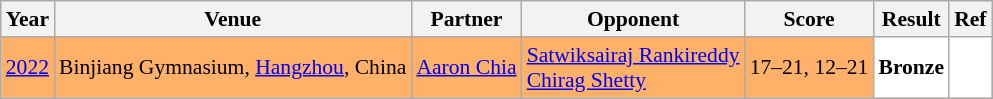<table class="sortable wikitable" style="font-size: 90%;">
<tr>
<th>Year</th>
<th>Venue</th>
<th>Partner</th>
<th>Opponent</th>
<th>Score</th>
<th>Result</th>
<th>Ref</th>
</tr>
<tr style="background:#FFB069">
<td align="center"><a href='#'>2022</a></td>
<td align="left">Binjiang Gymnasium, <a href='#'>Hangzhou</a>, China</td>
<td align="left"> <a href='#'>Aaron Chia</a></td>
<td align="left"> <a href='#'>Satwiksairaj Rankireddy</a><br>  <a href='#'>Chirag Shetty</a></td>
<td align="left">17–21, 12–21</td>
<td style="text-align:left; background:white"> <strong>Bronze</strong></td>
<td style="text-align:center; background:white"></td>
</tr>
</table>
